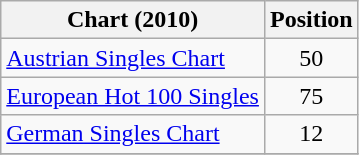<table class="wikitable">
<tr>
<th>Chart (2010)</th>
<th>Position</th>
</tr>
<tr>
<td><a href='#'>Austrian Singles Chart</a></td>
<td align="center">50</td>
</tr>
<tr>
<td><a href='#'>European Hot 100 Singles</a></td>
<td align="center">75</td>
</tr>
<tr>
<td><a href='#'>German Singles Chart</a></td>
<td align="center">12</td>
</tr>
<tr>
</tr>
</table>
